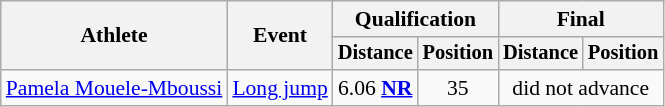<table class=wikitable style="font-size:90%">
<tr>
<th rowspan="2">Athlete</th>
<th rowspan="2">Event</th>
<th colspan="2">Qualification</th>
<th colspan="2">Final</th>
</tr>
<tr style="font-size:95%">
<th>Distance</th>
<th>Position</th>
<th>Distance</th>
<th>Position</th>
</tr>
<tr align=center>
<td align=left><a href='#'>Pamela Mouele-Mboussi</a></td>
<td align=left><a href='#'>Long jump</a></td>
<td>6.06 <strong><a href='#'>NR</a></strong></td>
<td>35</td>
<td colspan=2>did not advance</td>
</tr>
</table>
